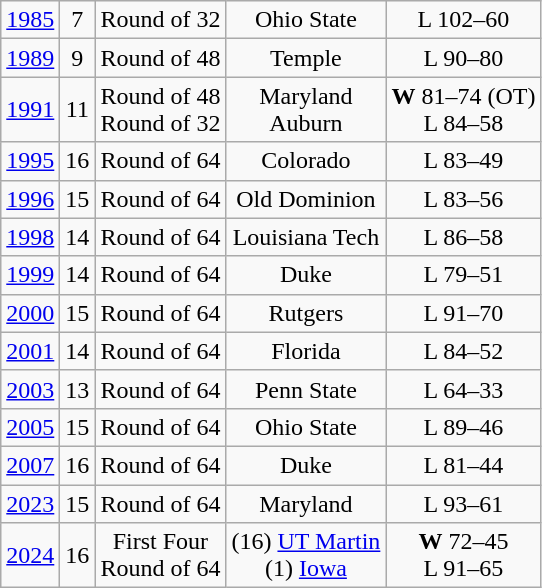<table class="wikitable">
<tr align="center">
<td><a href='#'>1985</a></td>
<td>7</td>
<td>Round of 32</td>
<td>Ohio State</td>
<td>L 102–60</td>
</tr>
<tr align="center">
<td><a href='#'>1989</a></td>
<td>9</td>
<td>Round of 48</td>
<td>Temple</td>
<td>L 90–80</td>
</tr>
<tr align="center">
<td><a href='#'>1991</a></td>
<td>11</td>
<td>Round of 48<br>Round of 32</td>
<td>Maryland<br>Auburn</td>
<td><strong>W</strong> 81–74 (OT)<br>L 84–58</td>
</tr>
<tr align="center">
<td><a href='#'>1995</a></td>
<td>16</td>
<td>Round of 64</td>
<td>Colorado</td>
<td>L 83–49</td>
</tr>
<tr align="center">
<td><a href='#'>1996</a></td>
<td>15</td>
<td>Round of 64</td>
<td>Old Dominion</td>
<td>L 83–56</td>
</tr>
<tr align="center">
<td><a href='#'>1998</a></td>
<td>14</td>
<td>Round of 64</td>
<td>Louisiana Tech</td>
<td>L 86–58</td>
</tr>
<tr align="center">
<td><a href='#'>1999</a></td>
<td>14</td>
<td>Round of 64</td>
<td>Duke</td>
<td>L 79–51</td>
</tr>
<tr align="center">
<td><a href='#'>2000</a></td>
<td>15</td>
<td>Round of 64</td>
<td>Rutgers</td>
<td>L 91–70</td>
</tr>
<tr align="center">
<td><a href='#'>2001</a></td>
<td>14</td>
<td>Round of 64</td>
<td>Florida</td>
<td>L 84–52</td>
</tr>
<tr align="center">
<td><a href='#'>2003</a></td>
<td>13</td>
<td>Round of 64</td>
<td>Penn State</td>
<td>L 64–33</td>
</tr>
<tr align="center">
<td><a href='#'>2005</a></td>
<td>15</td>
<td>Round of 64</td>
<td>Ohio State</td>
<td>L 89–46</td>
</tr>
<tr align="center">
<td><a href='#'>2007</a></td>
<td>16</td>
<td>Round of 64</td>
<td>Duke</td>
<td>L 81–44</td>
</tr>
<tr align="center">
<td><a href='#'>2023</a></td>
<td>15</td>
<td>Round of 64</td>
<td>Maryland</td>
<td>L 93–61</td>
</tr>
<tr align="center">
<td><a href='#'>2024</a></td>
<td>16</td>
<td>First Four<br>Round of 64</td>
<td>(16) <a href='#'>UT Martin</a><br>(1) <a href='#'>Iowa</a></td>
<td><strong>W</strong> 72–45<br>L 91–65</td>
</tr>
</table>
